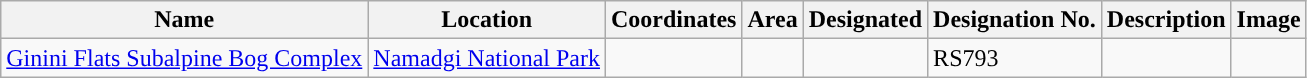<table class="wikitable sortable">
<tr>
<th style="background-color:">Name</th>
<th style="background-color:">Location</th>
<th style="background-color:">Coordinates</th>
<th style="background-color:">Area</th>
<th style="background-color:">Designated</th>
<th style="background-color:">Designation No.</th>
<th style="background-color:">Description</th>
<th style="background-color:">Image</th>
</tr>
<tr>
<td><a href='#'>Ginini Flats Subalpine Bog Complex</a></td>
<td><a href='#'>Namadgi National Park</a></td>
<td></td>
<td></td>
<td></td>
<td>RS793</td>
<td></td>
<td></td>
</tr>
</table>
